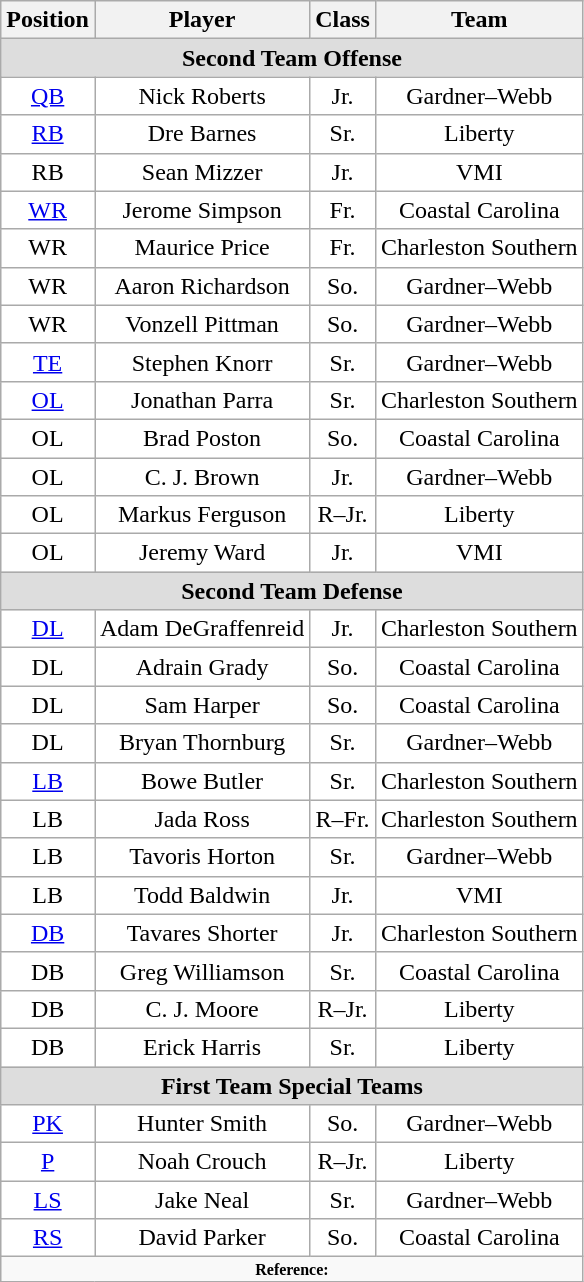<table class="wikitable sortable" border="1">
<tr>
<th>Position</th>
<th>Player</th>
<th>Class</th>
<th>Team</th>
</tr>
<tr>
<td colspan="4" style="text-align:center; background:#DDDDDD;"><strong>Second Team Offense</strong></td>
</tr>
<tr>
<td style="text-align:center; background:white"><a href='#'>QB</a></td>
<td style="text-align:center; background:white">Nick Roberts</td>
<td style="text-align:center; background:white">Jr.</td>
<td style="text-align:center; background:white">Gardner–Webb</td>
</tr>
<tr>
<td style="text-align:center; background:white"><a href='#'>RB</a></td>
<td style="text-align:center; background:white">Dre Barnes</td>
<td style="text-align:center; background:white">Sr.</td>
<td style="text-align:center; background:white">Liberty</td>
</tr>
<tr>
<td style="text-align:center; background:white">RB</td>
<td style="text-align:center; background:white">Sean Mizzer</td>
<td style="text-align:center; background:white">Jr.</td>
<td style="text-align:center; background:white">VMI</td>
</tr>
<tr>
<td style="text-align:center; background:white"><a href='#'>WR</a></td>
<td style="text-align:center; background:white">Jerome Simpson</td>
<td style="text-align:center; background:white">Fr.</td>
<td style="text-align:center; background:white">Coastal Carolina</td>
</tr>
<tr>
<td style="text-align:center; background:white">WR</td>
<td style="text-align:center; background:white">Maurice Price</td>
<td style="text-align:center; background:white">Fr.</td>
<td style="text-align:center; background:white">Charleston Southern</td>
</tr>
<tr>
<td style="text-align:center; background:white">WR</td>
<td style="text-align:center; background:white">Aaron Richardson</td>
<td style="text-align:center; background:white">So.</td>
<td style="text-align:center; background:white">Gardner–Webb</td>
</tr>
<tr>
<td style="text-align:center; background:white">WR</td>
<td style="text-align:center; background:white">Vonzell Pittman</td>
<td style="text-align:center; background:white">So.</td>
<td style="text-align:center; background:white">Gardner–Webb</td>
</tr>
<tr>
<td style="text-align:center; background:white"><a href='#'>TE</a></td>
<td style="text-align:center; background:white">Stephen Knorr</td>
<td style="text-align:center; background:white">Sr.</td>
<td style="text-align:center; background:white">Gardner–Webb</td>
</tr>
<tr>
<td style="text-align:center; background:white"><a href='#'>OL</a></td>
<td style="text-align:center; background:white">Jonathan Parra</td>
<td style="text-align:center; background:white">Sr.</td>
<td style="text-align:center; background:white">Charleston Southern</td>
</tr>
<tr>
<td style="text-align:center; background:white">OL</td>
<td style="text-align:center; background:white">Brad Poston</td>
<td style="text-align:center; background:white">So.</td>
<td style="text-align:center; background:white">Coastal Carolina</td>
</tr>
<tr>
<td style="text-align:center; background:white">OL</td>
<td style="text-align:center; background:white">C. J. Brown</td>
<td style="text-align:center; background:white">Jr.</td>
<td style="text-align:center; background:white">Gardner–Webb</td>
</tr>
<tr>
<td style="text-align:center; background:white">OL</td>
<td style="text-align:center; background:white">Markus Ferguson</td>
<td style="text-align:center; background:white">R–Jr.</td>
<td style="text-align:center; background:white">Liberty</td>
</tr>
<tr>
<td style="text-align:center; background:white">OL</td>
<td style="text-align:center; background:white">Jeremy Ward</td>
<td style="text-align:center; background:white">Jr.</td>
<td style="text-align:center; background:white">VMI</td>
</tr>
<tr>
<td colspan="4" style="text-align:center; background:#DDDDDD;"><strong>Second Team Defense</strong></td>
</tr>
<tr>
<td style="text-align:center; background:white"><a href='#'>DL</a></td>
<td style="text-align:center; background:white">Adam DeGraffenreid</td>
<td style="text-align:center; background:white">Jr.</td>
<td style="text-align:center; background:white">Charleston Southern</td>
</tr>
<tr>
<td style="text-align:center; background:white">DL</td>
<td style="text-align:center; background:white">Adrain Grady</td>
<td style="text-align:center; background:white">So.</td>
<td style="text-align:center; background:white">Coastal Carolina</td>
</tr>
<tr>
<td style="text-align:center; background:white">DL</td>
<td style="text-align:center; background:white">Sam Harper</td>
<td style="text-align:center; background:white">So.</td>
<td style="text-align:center; background:white">Coastal Carolina</td>
</tr>
<tr>
<td style="text-align:center; background:white">DL</td>
<td style="text-align:center; background:white">Bryan Thornburg</td>
<td style="text-align:center; background:white">Sr.</td>
<td style="text-align:center; background:white">Gardner–Webb</td>
</tr>
<tr>
<td style="text-align:center; background:white"><a href='#'>LB</a></td>
<td style="text-align:center; background:white">Bowe Butler</td>
<td style="text-align:center; background:white">Sr.</td>
<td style="text-align:center; background:white">Charleston Southern</td>
</tr>
<tr>
<td style="text-align:center; background:white">LB</td>
<td style="text-align:center; background:white">Jada Ross</td>
<td style="text-align:center; background:white">R–Fr.</td>
<td style="text-align:center; background:white">Charleston Southern</td>
</tr>
<tr>
<td style="text-align:center; background:white">LB</td>
<td style="text-align:center; background:white">Tavoris Horton</td>
<td style="text-align:center; background:white">Sr.</td>
<td style="text-align:center; background:white">Gardner–Webb</td>
</tr>
<tr>
<td style="text-align:center; background:white">LB</td>
<td style="text-align:center; background:white">Todd Baldwin</td>
<td style="text-align:center; background:white">Jr.</td>
<td style="text-align:center; background:white">VMI</td>
</tr>
<tr>
<td style="text-align:center; background:white"><a href='#'>DB</a></td>
<td style="text-align:center; background:white">Tavares Shorter</td>
<td style="text-align:center; background:white">Jr.</td>
<td style="text-align:center; background:white">Charleston Southern</td>
</tr>
<tr>
<td style="text-align:center; background:white">DB</td>
<td style="text-align:center; background:white">Greg Williamson</td>
<td style="text-align:center; background:white">Sr.</td>
<td style="text-align:center; background:white">Coastal Carolina</td>
</tr>
<tr>
<td style="text-align:center; background:white">DB</td>
<td style="text-align:center; background:white">C. J. Moore</td>
<td style="text-align:center; background:white">R–Jr.</td>
<td style="text-align:center; background:white">Liberty</td>
</tr>
<tr>
<td style="text-align:center; background:white">DB</td>
<td style="text-align:center; background:white">Erick Harris</td>
<td style="text-align:center; background:white">Sr.</td>
<td style="text-align:center; background:white">Liberty</td>
</tr>
<tr>
<td colspan="4" style="text-align:center; background:#DDDDDD;"><strong>First Team Special Teams</strong></td>
</tr>
<tr>
<td style="text-align:center; background:white"><a href='#'>PK</a></td>
<td style="text-align:center; background:white">Hunter Smith</td>
<td style="text-align:center; background:white">So.</td>
<td style="text-align:center; background:white">Gardner–Webb</td>
</tr>
<tr>
<td style="text-align:center; background:white"><a href='#'>P</a></td>
<td style="text-align:center; background:white">Noah Crouch</td>
<td style="text-align:center; background:white">R–Jr.</td>
<td style="text-align:center; background:white">Liberty</td>
</tr>
<tr>
<td style="text-align:center; background:white"><a href='#'>LS</a></td>
<td style="text-align:center; background:white">Jake Neal</td>
<td style="text-align:center; background:white">Sr.</td>
<td style="text-align:center; background:white">Gardner–Webb</td>
</tr>
<tr>
<td style="text-align:center; background:white"><a href='#'>RS</a></td>
<td style="text-align:center; background:white">David Parker</td>
<td style="text-align:center; background:white">So.</td>
<td style="text-align:center; background:white">Coastal Carolina</td>
</tr>
<tr>
<td colspan="4" style="font-size: 8pt" align="center"><strong>Reference:</strong></td>
</tr>
</table>
